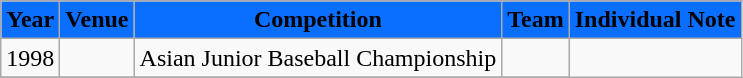<table class="wikitable">
<tr>
<th style="background:#0A6EFF"><span>Year</span></th>
<th style="background:#0A6EFF"><span>Venue</span></th>
<th style="background:#0A6EFF"><span>Competition</span></th>
<th style="background:#0A6EFF"><span>Team</span></th>
<th style="background:#0A6EFF"><span>Individual Note</span></th>
</tr>
<tr>
<td>1998</td>
<td></td>
<td>Asian Junior Baseball Championship</td>
<td style="text-align:center"></td>
</tr>
<tr>
</tr>
</table>
